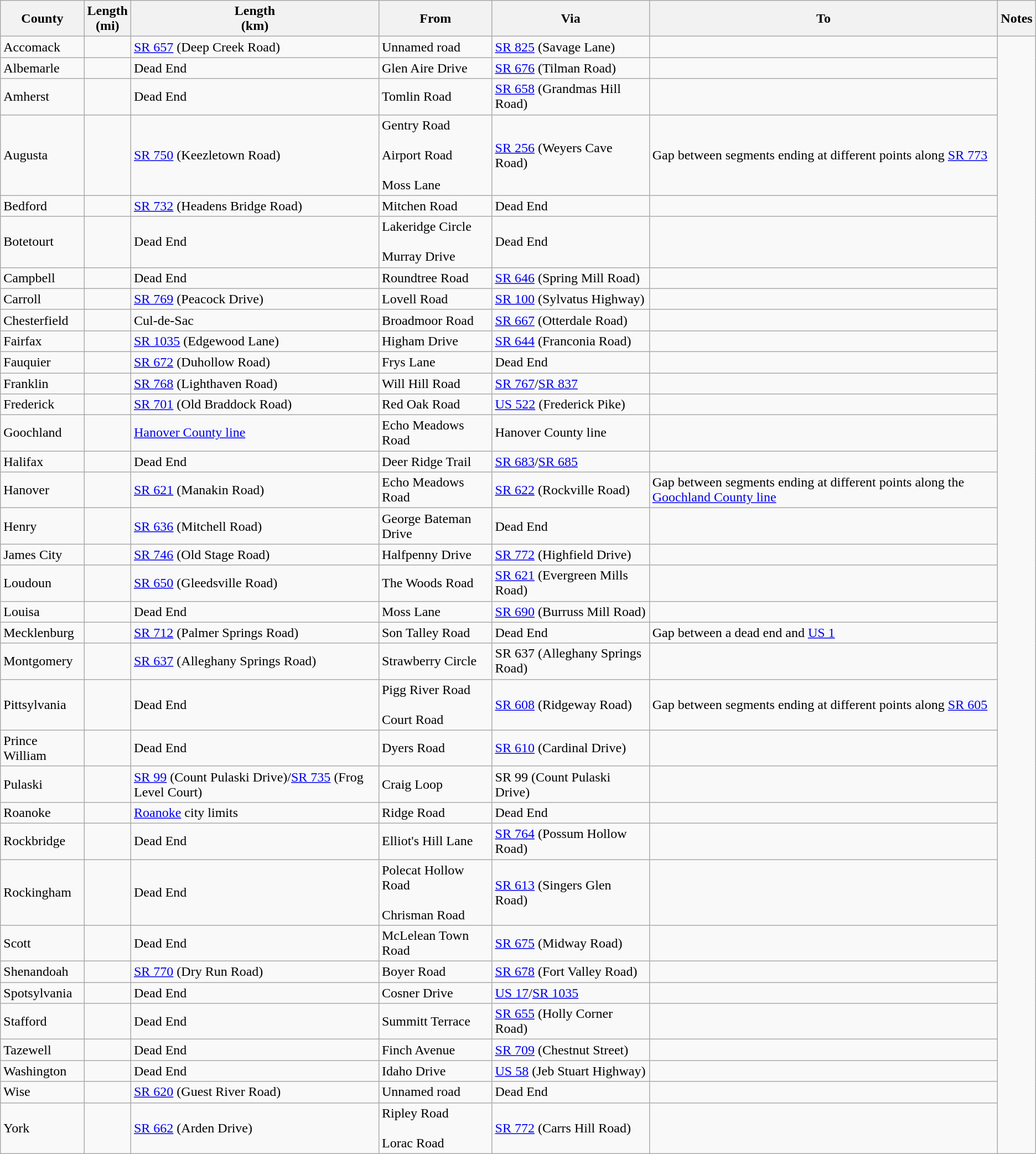<table class="wikitable sortable">
<tr>
<th>County</th>
<th>Length<br>(mi)</th>
<th>Length<br>(km)</th>
<th class="unsortable">From</th>
<th class="unsortable">Via</th>
<th class="unsortable">To</th>
<th class="unsortable">Notes</th>
</tr>
<tr>
<td id="Accomack">Accomack</td>
<td></td>
<td><a href='#'>SR 657</a> (Deep Creek Road)</td>
<td>Unnamed road</td>
<td><a href='#'>SR 825</a> (Savage Lane)</td>
<td></td>
</tr>
<tr>
<td id="Albemarle">Albemarle</td>
<td></td>
<td>Dead End</td>
<td>Glen Aire Drive</td>
<td><a href='#'>SR 676</a> (Tilman Road)</td>
<td><br>
</td>
</tr>
<tr>
<td id="Amherst">Amherst</td>
<td></td>
<td>Dead End</td>
<td>Tomlin Road</td>
<td><a href='#'>SR 658</a> (Grandmas Hill Road)</td>
<td><br>
</td>
</tr>
<tr>
<td id="Augusta">Augusta</td>
<td></td>
<td><a href='#'>SR 750</a> (Keezletown Road)</td>
<td>Gentry Road<br><br>Airport Road<br><br>Moss Lane</td>
<td><a href='#'>SR 256</a> (Weyers Cave Road)</td>
<td>Gap between segments ending at different points along <a href='#'>SR 773</a><br></td>
</tr>
<tr>
<td id="Bedford">Bedford</td>
<td></td>
<td><a href='#'>SR 732</a> (Headens Bridge Road)</td>
<td>Mitchen Road</td>
<td>Dead End</td>
<td><br></td>
</tr>
<tr>
<td id="Botetourt">Botetourt</td>
<td></td>
<td>Dead End</td>
<td>Lakeridge Circle<br><br>Murray Drive</td>
<td>Dead End</td>
<td><br>

</td>
</tr>
<tr>
<td id="Campbell">Campbell</td>
<td></td>
<td>Dead End</td>
<td>Roundtree Road</td>
<td><a href='#'>SR 646</a> (Spring Mill Road)</td>
<td><br></td>
</tr>
<tr>
<td id="Carroll">Carroll</td>
<td></td>
<td><a href='#'>SR 769</a> (Peacock Drive)</td>
<td>Lovell Road</td>
<td><a href='#'>SR 100</a> (Sylvatus Highway)</td>
<td><br>
</td>
</tr>
<tr>
<td id="Chesterfield">Chesterfield</td>
<td></td>
<td>Cul-de-Sac</td>
<td>Broadmoor Road</td>
<td><a href='#'>SR 667</a> (Otterdale Road)</td>
<td><br>





</td>
</tr>
<tr>
<td id="Fairfax">Fairfax</td>
<td></td>
<td><a href='#'>SR 1035</a> (Edgewood Lane)</td>
<td>Higham Drive</td>
<td><a href='#'>SR 644</a> (Franconia Road)</td>
<td></td>
</tr>
<tr>
<td id="Fauquier">Fauquier</td>
<td></td>
<td><a href='#'>SR 672</a> (Duhollow Road)</td>
<td>Frys Lane</td>
<td>Dead End</td>
<td><br>
</td>
</tr>
<tr>
<td id="Franklin">Franklin</td>
<td></td>
<td><a href='#'>SR 768</a> (Lighthaven Road)</td>
<td>Will Hill Road</td>
<td><a href='#'>SR 767</a>/<a href='#'>SR 837</a></td>
<td></td>
</tr>
<tr>
<td id="Frederick">Frederick</td>
<td></td>
<td><a href='#'>SR 701</a> (Old Braddock Road)</td>
<td>Red Oak Road</td>
<td><a href='#'>US 522</a> (Frederick Pike)</td>
<td><br>
</td>
</tr>
<tr>
<td id="Goochland">Goochland</td>
<td></td>
<td><a href='#'>Hanover County line</a></td>
<td>Echo Meadows Road</td>
<td>Hanover County line</td>
<td><br>

</td>
</tr>
<tr>
<td id="Halifax">Halifax</td>
<td></td>
<td>Dead End</td>
<td>Deer Ridge Trail</td>
<td><a href='#'>SR 683</a>/<a href='#'>SR 685</a></td>
<td></td>
</tr>
<tr>
<td id="Hanover">Hanover</td>
<td></td>
<td><a href='#'>SR 621</a> (Manakin Road)</td>
<td>Echo Meadows Road</td>
<td><a href='#'>SR 622</a> (Rockville Road)</td>
<td>Gap between segments ending at different points along the <a href='#'>Goochland County line</a><br></td>
</tr>
<tr>
<td id="Henry">Henry</td>
<td></td>
<td><a href='#'>SR 636</a> (Mitchell Road)</td>
<td>George Bateman Drive</td>
<td>Dead End</td>
<td><br>
</td>
</tr>
<tr>
<td id="James City">James City</td>
<td></td>
<td><a href='#'>SR 746</a> (Old Stage Road)</td>
<td>Halfpenny Drive</td>
<td><a href='#'>SR 772</a> (Highfield Drive)</td>
<td><br>



</td>
</tr>
<tr>
<td id="Loudoun">Loudoun</td>
<td></td>
<td><a href='#'>SR 650</a> (Gleedsville Road)</td>
<td>The Woods Road</td>
<td><a href='#'>SR 621</a> (Evergreen Mills Road)</td>
<td></td>
</tr>
<tr>
<td id="Louisa">Louisa</td>
<td></td>
<td>Dead End</td>
<td>Moss Lane</td>
<td><a href='#'>SR 690</a> (Burruss Mill Road)</td>
<td><br>

</td>
</tr>
<tr>
<td id="Mecklenburg">Mecklenburg</td>
<td></td>
<td><a href='#'>SR 712</a> (Palmer Springs Road)</td>
<td>Son Talley Road</td>
<td>Dead End</td>
<td>Gap between a dead end and <a href='#'>US 1</a><br></td>
</tr>
<tr>
<td id="Montgomery">Montgomery</td>
<td></td>
<td><a href='#'>SR 637</a> (Alleghany Springs Road)</td>
<td>Strawberry Circle</td>
<td>SR 637 (Alleghany Springs Road)</td>
<td><br>






</td>
</tr>
<tr>
<td id="Pittsylvania">Pittsylvania</td>
<td></td>
<td>Dead End</td>
<td>Pigg River Road<br><br>Court Road</td>
<td><a href='#'>SR 608</a> (Ridgeway Road)</td>
<td>Gap between segments ending at different points along <a href='#'>SR 605</a><br>

</td>
</tr>
<tr>
<td id="Prince William">Prince William</td>
<td></td>
<td>Dead End</td>
<td>Dyers Road</td>
<td><a href='#'>SR 610</a> (Cardinal Drive)</td>
<td></td>
</tr>
<tr>
<td id="Pulaski">Pulaski</td>
<td></td>
<td><a href='#'>SR 99</a> (Count Pulaski Drive)/<a href='#'>SR 735</a> (Frog Level Court)</td>
<td>Craig Loop</td>
<td>SR 99 (Count Pulaski Drive)</td>
<td><br>
</td>
</tr>
<tr>
<td id="Roanoke">Roanoke</td>
<td></td>
<td><a href='#'>Roanoke</a> city limits</td>
<td>Ridge Road</td>
<td>Dead End</td>
<td></td>
</tr>
<tr>
<td id="Rockbridge">Rockbridge</td>
<td></td>
<td>Dead End</td>
<td>Elliot's Hill Lane</td>
<td><a href='#'>SR 764</a> (Possum Hollow Road)</td>
<td></td>
</tr>
<tr>
<td id="Rockingham">Rockingham</td>
<td></td>
<td>Dead End</td>
<td>Polecat Hollow Road<br><br>Chrisman Road</td>
<td><a href='#'>SR 613</a> (Singers Glen Road)</td>
<td><br></td>
</tr>
<tr>
<td id="Scott">Scott</td>
<td></td>
<td>Dead End</td>
<td>McLelean Town Road</td>
<td><a href='#'>SR 675</a> (Midway Road)</td>
<td></td>
</tr>
<tr>
<td id="Shenandoah">Shenandoah</td>
<td></td>
<td><a href='#'>SR 770</a> (Dry Run Road)</td>
<td>Boyer Road</td>
<td><a href='#'>SR 678</a> (Fort Valley Road)</td>
<td><br>
</td>
</tr>
<tr>
<td id="Spotsylvania">Spotsylvania</td>
<td></td>
<td>Dead End</td>
<td>Cosner Drive</td>
<td><a href='#'>US 17</a>/<a href='#'>SR 1035</a></td>
<td></td>
</tr>
<tr>
<td id="Stafford">Stafford</td>
<td></td>
<td>Dead End</td>
<td>Summitt Terrace</td>
<td><a href='#'>SR 655</a> (Holly Corner Road)</td>
<td><br>
</td>
</tr>
<tr>
<td id="Tazewell">Tazewell</td>
<td></td>
<td>Dead End</td>
<td>Finch Avenue</td>
<td><a href='#'>SR 709</a> (Chestnut Street)</td>
<td><br></td>
</tr>
<tr>
<td id="Washington">Washington</td>
<td></td>
<td>Dead End</td>
<td>Idaho Drive</td>
<td><a href='#'>US 58</a> (Jeb Stuart Highway)</td>
<td><br></td>
</tr>
<tr>
<td id="Wise">Wise</td>
<td></td>
<td><a href='#'>SR 620</a> (Guest River Road)</td>
<td>Unnamed road</td>
<td>Dead End</td>
<td><br></td>
</tr>
<tr>
<td id="York">York</td>
<td></td>
<td><a href='#'>SR 662</a> (Arden Drive)</td>
<td>Ripley Road<br><br>Lorac Road</td>
<td><a href='#'>SR 772</a> (Carrs Hill Road)</td>
<td></td>
</tr>
</table>
